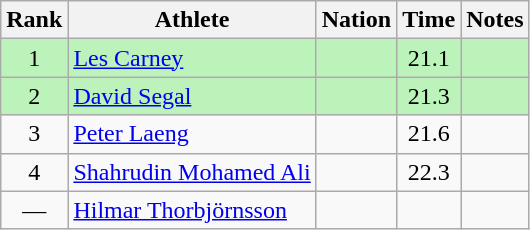<table class="wikitable sortable" style="text-align:center">
<tr>
<th>Rank</th>
<th>Athlete</th>
<th>Nation</th>
<th>Time</th>
<th>Notes</th>
</tr>
<tr bgcolor=bbf3bb>
<td>1</td>
<td align=left><a href='#'>Les Carney</a></td>
<td align=left></td>
<td>21.1</td>
<td></td>
</tr>
<tr bgcolor=bbf3bb>
<td>2</td>
<td align=left><a href='#'>David Segal</a></td>
<td align=left></td>
<td>21.3</td>
<td></td>
</tr>
<tr>
<td>3</td>
<td align=left><a href='#'>Peter Laeng</a></td>
<td align=left></td>
<td>21.6</td>
<td></td>
</tr>
<tr>
<td>4</td>
<td align=left><a href='#'>Shahrudin Mohamed Ali</a></td>
<td align=left></td>
<td>22.3</td>
<td></td>
</tr>
<tr>
<td data-sort-value=5>—</td>
<td align=left><a href='#'>Hilmar Thorbjörnsson</a></td>
<td align=left></td>
<td data-sort-value=99.9></td>
<td></td>
</tr>
</table>
